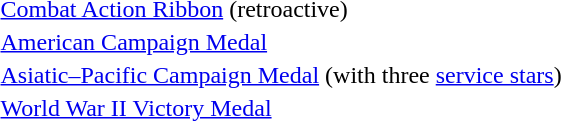<table>
<tr>
<td></td>
<td><a href='#'>Combat Action Ribbon</a> (retroactive)</td>
</tr>
<tr>
<td></td>
<td><a href='#'>American Campaign Medal</a></td>
</tr>
<tr>
<td></td>
<td><a href='#'>Asiatic–Pacific Campaign Medal</a> (with three <a href='#'>service stars</a>)</td>
</tr>
<tr>
<td></td>
<td><a href='#'>World War II Victory Medal</a></td>
</tr>
</table>
